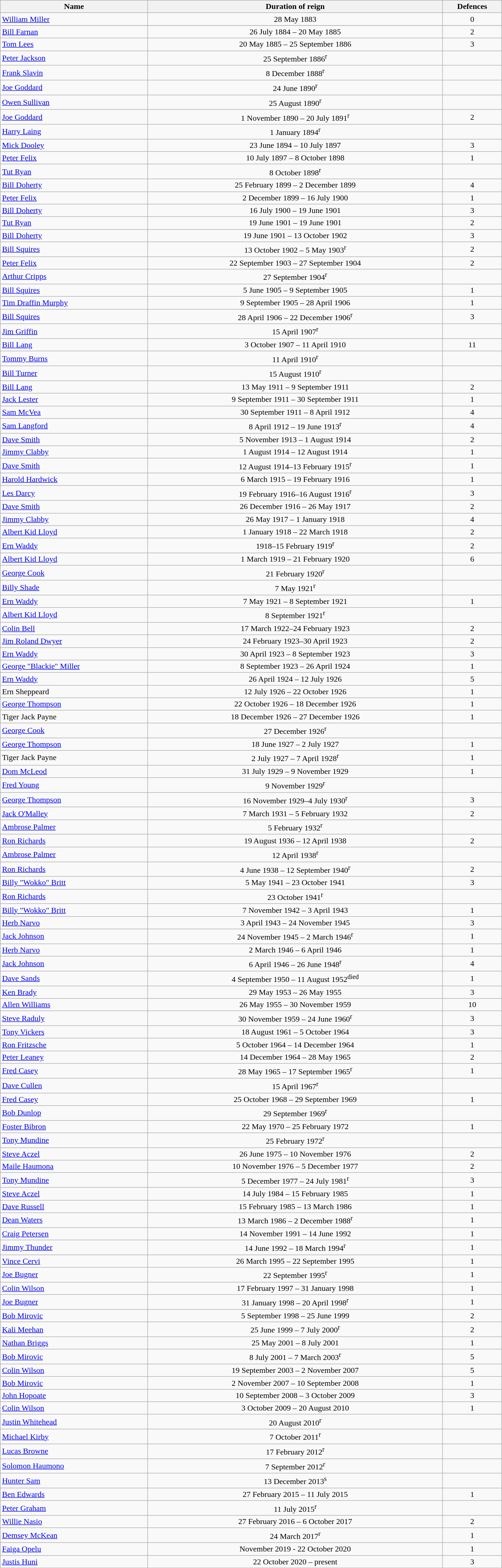<table class="wikitable" width=80%>
<tr>
<th width=25%>Name</th>
<th width=50%>Duration of reign</th>
<th width=10%>Defences</th>
</tr>
<tr align=center>
<td align=left><a href='#'>William Miller</a></td>
<td>28 May 1883</td>
<td>0</td>
</tr>
<tr align=center>
</tr>
<tr align=center>
<td align=left><a href='#'>Bill Farnan</a></td>
<td>26 July 1884 – 20 May 1885</td>
<td>2</td>
</tr>
<tr align=center>
<td align=left><a href='#'>Tom Lees</a></td>
<td>20 May 1885 – 25 September 1886</td>
<td>3</td>
</tr>
<tr align=center>
<td align=left><a href='#'>Peter Jackson</a></td>
<td>25 September 1886<sup>r</sup></td>
<td></td>
</tr>
<tr align=center>
<td align=left><a href='#'>Frank Slavin</a></td>
<td>8 December 1888<sup>r</sup></td>
<td></td>
</tr>
<tr align=center>
<td align=left><a href='#'>Joe Goddard</a></td>
<td>24 June 1890<sup>r</sup></td>
<td></td>
</tr>
<tr align=center>
<td align=left><a href='#'>Owen Sullivan</a></td>
<td>25 August 1890<sup>r</sup></td>
<td></td>
</tr>
<tr align=center>
<td align=left><a href='#'>Joe Goddard</a></td>
<td>1 November 1890 – 20 July 1891<sup>r</sup></td>
<td>2</td>
</tr>
<tr align=center>
<td align=left><a href='#'>Harry Laing</a></td>
<td>1 January 1894<sup>r</sup></td>
<td></td>
</tr>
<tr align=center>
<td align=left><a href='#'>Mick Dooley</a></td>
<td>23 June 1894 – 10 July 1897</td>
<td>3</td>
</tr>
<tr align=center>
<td align=left><a href='#'>Peter Felix</a></td>
<td>10 July 1897 – 8 October 1898</td>
<td>1</td>
</tr>
<tr align=center>
<td align=left><a href='#'>Tut Ryan</a></td>
<td>8 October 1898<sup>r</sup></td>
<td></td>
</tr>
<tr align=center>
<td align=left><a href='#'>Bill Doherty</a></td>
<td>25 February 1899 – 2 December 1899</td>
<td>4</td>
</tr>
<tr align=center>
<td align=left><a href='#'>Peter Felix</a></td>
<td>2 December 1899 – 16 July 1900</td>
<td>1</td>
</tr>
<tr align=center>
<td align=left><a href='#'>Bill Doherty</a></td>
<td>16 July 1900 – 19 June 1901</td>
<td>3</td>
</tr>
<tr align=center>
<td align=left><a href='#'>Tut Ryan</a></td>
<td>19 June 1901 – 19 June 1901</td>
<td>2</td>
</tr>
<tr align=center>
<td align=left><a href='#'>Bill Doherty</a></td>
<td>19 June 1901 – 13 October 1902</td>
<td>3</td>
</tr>
<tr align=center>
<td align=left><a href='#'>Bill Squires</a></td>
<td>13 October 1902 – 5 May 1903<sup>r</sup></td>
<td>2</td>
</tr>
<tr align=center>
<td align=left><a href='#'>Peter Felix</a></td>
<td>22 September 1903 – 27 September 1904</td>
<td>2</td>
</tr>
<tr align=center>
<td align=left><a href='#'>Arthur Cripps</a></td>
<td>27 September 1904<sup>r</sup></td>
<td></td>
</tr>
<tr align=center>
<td align=left><a href='#'>Bill Squires</a></td>
<td>5 June 1905 – 9 September 1905</td>
<td>1</td>
</tr>
<tr align=center>
<td align=left><a href='#'>Tim Draffin Murphy</a></td>
<td>9 September 1905 – 28 April 1906</td>
<td>1</td>
</tr>
<tr align=center>
<td align=left><a href='#'>Bill Squires</a></td>
<td>28 April 1906 – 22 December 1906<sup>r</sup></td>
<td>3</td>
</tr>
<tr align=center>
<td align=left><a href='#'>Jim Griffin</a></td>
<td>15 April 1907<sup>r</sup></td>
<td></td>
</tr>
<tr align=center>
<td align=left><a href='#'>Bill Lang</a></td>
<td>3 October 1907 – 11 April 1910</td>
<td>11</td>
</tr>
<tr align=center>
<td align=left><a href='#'>Tommy Burns</a></td>
<td>11 April 1910<sup>r</sup></td>
<td></td>
</tr>
<tr align=center>
<td align=left><a href='#'>Bill Turner</a></td>
<td>15 August 1910<sup>r</sup></td>
<td></td>
</tr>
<tr align=center>
<td align=left><a href='#'>Bill Lang</a></td>
<td>13 May 1911 – 9 September 1911</td>
<td>2</td>
</tr>
<tr align=center>
<td align=left><a href='#'>Jack Lester</a></td>
<td>9 September 1911 – 30 September 1911</td>
<td>1</td>
</tr>
<tr align=center>
<td align=left><a href='#'>Sam McVea</a></td>
<td>30 September 1911 – 8 April 1912</td>
<td>4</td>
</tr>
<tr align=center>
<td align=left><a href='#'>Sam Langford</a></td>
<td>8 April 1912 – 19 June 1913<sup>r</sup></td>
<td>4</td>
</tr>
<tr align=center>
<td align=left><a href='#'>Dave Smith</a></td>
<td>5 November 1913 – 1 August 1914</td>
<td>2</td>
</tr>
<tr align=center>
<td align=left><a href='#'>Jimmy Clabby</a></td>
<td>1 August 1914 – 12 August 1914</td>
<td>1</td>
</tr>
<tr align=center>
<td align=left><a href='#'>Dave Smith</a></td>
<td>12 August 1914–13 February 1915<sup>r</sup></td>
<td>1</td>
</tr>
<tr align=center>
<td align=left><a href='#'>Harold Hardwick</a></td>
<td>6 March 1915 – 19 February 1916</td>
<td>1</td>
</tr>
<tr align=center>
<td align=left><a href='#'>Les Darcy</a></td>
<td>19 February 1916–16 August 1916<sup>r</sup></td>
<td>3</td>
</tr>
<tr align=center>
<td align=left><a href='#'>Dave Smith</a></td>
<td>26 December 1916 – 26 May 1917</td>
<td>2</td>
</tr>
<tr align=center>
<td align=left><a href='#'>Jimmy Clabby</a></td>
<td>26 May 1917 – 1 January 1918</td>
<td>4</td>
</tr>
<tr align=center>
<td align=left><a href='#'>Albert Kid Lloyd</a></td>
<td>1 January 1918 – 22 March 1918</td>
<td>2</td>
</tr>
<tr align=center>
<td align=left><a href='#'>Ern Waddy</a></td>
<td>1918–15 February 1919<sup>r</sup></td>
<td>2</td>
</tr>
<tr align=center>
<td align=left><a href='#'>Albert Kid Lloyd</a></td>
<td>1 March 1919 – 21 February 1920</td>
<td>6</td>
</tr>
<tr align=center>
<td align=left><a href='#'>George Cook</a></td>
<td>21 February 1920<sup>r</sup></td>
<td></td>
</tr>
<tr align=center>
<td align=left><a href='#'>Billy Shade</a></td>
<td>7 May 1921<sup>r</sup></td>
<td></td>
</tr>
<tr align=center>
<td align=left><a href='#'>Ern Waddy</a></td>
<td>7 May 1921 – 8 September 1921</td>
<td>1</td>
</tr>
<tr align=center>
<td align=left><a href='#'>Albert Kid Lloyd</a></td>
<td>8 September 1921<sup>r</sup></td>
<td></td>
</tr>
<tr align=center>
<td align=left><a href='#'>Colin Bell</a></td>
<td>17 March 1922–24 February 1923</td>
<td>2</td>
</tr>
<tr align=center>
<td align=left><a href='#'>Jim Roland Dwyer</a></td>
<td>24 February 1923–30 April 1923</td>
<td>2</td>
</tr>
<tr align=center>
<td align=left><a href='#'>Ern Waddy</a></td>
<td>30 April 1923 – 8 September 1923</td>
<td>3</td>
</tr>
<tr align=center>
<td align=left><a href='#'>George "Blackie" Miller</a></td>
<td>8 September 1923 – 26 April 1924</td>
<td>1</td>
</tr>
<tr align=center>
<td align=left><a href='#'>Ern Waddy</a></td>
<td>26 April 1924 – 12 July 1926</td>
<td>5</td>
</tr>
<tr align=center>
<td align=left>Ern Sheppeard</td>
<td>12 July 1926 – 22 October 1926</td>
<td>1</td>
</tr>
<tr align=center>
<td align=left><a href='#'>George Thompson</a></td>
<td>22 October 1926 – 18 December 1926</td>
<td>1</td>
</tr>
<tr align=center>
<td align=left>Tiger Jack Payne</td>
<td>18 December 1926 – 27 December 1926</td>
<td>1</td>
</tr>
<tr align=center>
<td align=left><a href='#'>George Cook</a></td>
<td>27 December 1926<sup>r</sup></td>
<td></td>
</tr>
<tr align=center>
<td align=left><a href='#'>George Thompson</a></td>
<td>18 June 1927 – 2 July 1927</td>
<td>1</td>
</tr>
<tr align=center>
<td align=left>Tiger Jack Payne</td>
<td>2 July 1927 – 7 April 1928<sup>r</sup></td>
<td>1</td>
</tr>
<tr align=center>
<td align=left><a href='#'>Dom McLeod</a></td>
<td>31 July 1929 – 9 November 1929</td>
<td>1</td>
</tr>
<tr align=center>
<td align=left><a href='#'>Fred Young</a></td>
<td>9 November 1929<sup>r</sup></td>
<td></td>
</tr>
<tr align=center>
<td align=left><a href='#'>George Thompson</a></td>
<td>16 November 1929–4 July 1930<sup>r</sup></td>
<td>3</td>
</tr>
<tr align=center>
<td align=left><a href='#'>Jack O'Malley</a></td>
<td>7 March 1931 – 5 February 1932</td>
<td>2</td>
</tr>
<tr align=center>
<td align=left><a href='#'>Ambrose Palmer</a></td>
<td>5 February 1932<sup>r</sup></td>
<td></td>
</tr>
<tr align=center>
<td align=left><a href='#'>Ron Richards</a></td>
<td>19 August 1936 – 12 April 1938</td>
<td>2</td>
</tr>
<tr align=center>
<td align=left><a href='#'>Ambrose Palmer</a></td>
<td>12 April 1938<sup>r</sup></td>
<td></td>
</tr>
<tr align=center>
<td align=left><a href='#'>Ron Richards</a></td>
<td>4 June 1938 – 12 September 1940<sup>r</sup></td>
<td>2</td>
</tr>
<tr align=center>
<td align=left><a href='#'>Billy "Wokko" Britt</a></td>
<td>5 May 1941 – 23 October 1941</td>
<td>3</td>
</tr>
<tr align=center>
<td align=left><a href='#'>Ron Richards</a></td>
<td>23 October 1941<sup>r</sup></td>
<td></td>
</tr>
<tr align=center>
<td align=left><a href='#'>Billy "Wokko" Britt</a></td>
<td>7 November 1942 – 3 April 1943</td>
<td>1</td>
</tr>
<tr align=center>
<td align=left><a href='#'>Herb Narvo</a></td>
<td>3 April 1943 – 24 November 1945</td>
<td>3</td>
</tr>
<tr align=center>
<td align=left><a href='#'>Jack Johnson</a></td>
<td>24 November 1945 – 2 March 1946<sup>r</sup></td>
<td>1</td>
</tr>
<tr align=center>
<td align=left><a href='#'>Herb Narvo</a></td>
<td>2 March 1946 – 6 April 1946</td>
<td>1</td>
</tr>
<tr align=center>
<td align=left><a href='#'>Jack Johnson</a></td>
<td>6 April 1946 – 26 June 1948<sup>r</sup></td>
<td>4</td>
</tr>
<tr align=center>
<td align=left><a href='#'>Dave Sands</a></td>
<td>4 September 1950 – 11 August 1952<sup>died</sup></td>
<td>1</td>
</tr>
<tr align=center>
<td align=left><a href='#'>Ken Brady</a></td>
<td>29 May 1953 – 26 May 1955</td>
<td>3</td>
</tr>
<tr align=center>
<td align=left><a href='#'>Allen Williams</a></td>
<td>26 May 1955 – 30 November 1959</td>
<td>10</td>
</tr>
<tr align=center>
<td align=left><a href='#'>Steve Raduly</a></td>
<td>30 November 1959 – 24 June 1960<sup>r</sup></td>
<td>3</td>
</tr>
<tr align=center>
<td align=left><a href='#'>Tony Vickers</a></td>
<td>18 August 1961 – 5 October 1964</td>
<td>3</td>
</tr>
<tr align=center>
<td align=left><a href='#'>Ron Fritzsche</a></td>
<td>5 October 1964 – 14 December 1964</td>
<td>1</td>
</tr>
<tr align=center>
<td align=left><a href='#'>Peter Leaney</a></td>
<td>14 December 1964 – 28 May 1965</td>
<td>2</td>
</tr>
<tr align=center>
<td align=left><a href='#'>Fred Casey</a></td>
<td>28 May 1965 – 17 September 1965<sup>r</sup></td>
<td>1</td>
</tr>
<tr align=center>
<td align=left><a href='#'>Dave Cullen</a></td>
<td>15 April 1967<sup>r</sup></td>
<td></td>
</tr>
<tr align=center>
<td align=left><a href='#'>Fred Casey</a></td>
<td>25 October 1968 – 29 September 1969</td>
<td>1</td>
</tr>
<tr align=center>
<td align=left><a href='#'>Bob Dunlop</a></td>
<td>29 September 1969<sup>r</sup></td>
<td></td>
</tr>
<tr align=center>
<td align=left><a href='#'>Foster Bibron</a></td>
<td>22 May 1970 – 25 February 1972</td>
<td>1</td>
</tr>
<tr align=center>
<td align=left><a href='#'>Tony Mundine</a></td>
<td>25 February 1972<sup>r</sup></td>
<td></td>
</tr>
<tr align=center>
<td align=left><a href='#'>Steve Aczel</a></td>
<td>26 June 1975 – 10 November 1976</td>
<td>2</td>
</tr>
<tr align=center>
<td align=left><a href='#'>Maile Haumona</a></td>
<td>10 November 1976 – 5 December 1977</td>
<td>2</td>
</tr>
<tr align=center>
<td align=left><a href='#'>Tony Mundine</a></td>
<td>5 December 1977 – 24 July 1981<sup>r</sup></td>
<td>3</td>
</tr>
<tr align=center>
<td align=left><a href='#'>Steve Aczel</a></td>
<td>14 July 1984 – 15 February 1985</td>
<td>1</td>
</tr>
<tr align=center>
<td align=left><a href='#'>Dave Russell</a></td>
<td>15 February 1985 – 13 March 1986</td>
<td>1</td>
</tr>
<tr align=center>
<td align=left><a href='#'>Dean Waters</a></td>
<td>13 March 1986 – 2 December 1988<sup>r</sup></td>
<td>1</td>
</tr>
<tr align=center>
<td align=left><a href='#'>Craig Petersen</a></td>
<td>14 November 1991 – 14 June 1992</td>
<td>1</td>
</tr>
<tr align=center>
<td align=left><a href='#'>Jimmy Thunder</a></td>
<td>14 June 1992 – 18 March 1994<sup>r</sup></td>
<td>1</td>
</tr>
<tr align=center>
<td align=left><a href='#'>Vince Cervi</a></td>
<td>26 March 1995 – 22 September 1995</td>
<td>1</td>
</tr>
<tr align=center>
<td align=left><a href='#'>Joe Bugner</a></td>
<td>22 September 1995<sup>r</sup></td>
<td>1</td>
</tr>
<tr align=center>
<td align=left><a href='#'>Colin Wilson</a></td>
<td>17 February 1997 – 31 January 1998</td>
<td>1</td>
</tr>
<tr align=center>
<td align=left><a href='#'>Joe Bugner</a></td>
<td>31 January 1998 – 20 April 1998<sup>r</sup></td>
<td>1</td>
</tr>
<tr align=center>
<td align=left><a href='#'>Bob Mirovic</a></td>
<td>5 September 1998 – 25 June 1999</td>
<td>2</td>
</tr>
<tr align=center>
<td align=left><a href='#'>Kali Meehan</a></td>
<td>25 June 1999 – 7 July 2000<sup>r</sup></td>
<td>2</td>
</tr>
<tr align=center>
<td align=left><a href='#'>Nathan Briggs</a></td>
<td>25 May 2001 – 8 July 2001</td>
<td>1</td>
</tr>
<tr align=center>
<td align=left><a href='#'>Bob Mirovic</a></td>
<td>8 July 2001 – 7 March 2003<sup>r</sup></td>
<td>5</td>
</tr>
<tr align=center>
<td align=left><a href='#'>Colin Wilson</a></td>
<td>19 September 2003 – 2 November 2007</td>
<td>5</td>
</tr>
<tr align=center>
<td align=left><a href='#'>Bob Mirovic</a></td>
<td>2 November 2007 – 10 September 2008</td>
<td>1</td>
</tr>
<tr align=center>
<td align=left><a href='#'>John Hopoate</a></td>
<td>10 September 2008 – 3 October 2009</td>
<td>3</td>
</tr>
<tr align=center>
<td align=left><a href='#'>Colin Wilson</a></td>
<td>3 October 2009 – 20 August 2010</td>
<td>1</td>
</tr>
<tr align=center>
<td align=left><a href='#'>Justin Whitehead</a></td>
<td>20 August 2010<sup>r</sup></td>
<td></td>
</tr>
<tr align=center>
<td align=left><a href='#'>Michael Kirby</a></td>
<td>7 October 2011<sup>r</sup></td>
<td></td>
</tr>
<tr align=center>
<td align=left><a href='#'>Lucas Browne</a></td>
<td>17 February 2012<sup>r</sup></td>
<td></td>
</tr>
<tr align=center>
<td align=left><a href='#'>Solomon Haumono</a></td>
<td>7 September 2012<sup>r</sup></td>
<td></td>
</tr>
<tr align=center>
<td align=left><a href='#'>Hunter Sam</a></td>
<td>13 December 2013<sup>s</sup></td>
<td></td>
</tr>
<tr align=center>
<td align=left><a href='#'>Ben Edwards</a></td>
<td>27 February 2015 – 11 July 2015</td>
<td>1</td>
</tr>
<tr align=center>
<td align=left><a href='#'>Peter Graham</a></td>
<td>11 July 2015<sup>r</sup></td>
<td></td>
</tr>
<tr align=center>
<td align=left><a href='#'>Willie Nasio</a></td>
<td>27 February 2016 – 6 October 2017</td>
<td>2</td>
</tr>
<tr align=center>
<td align=left><a href='#'>Demsey McKean</a></td>
<td>24 March 2017<sup>r</sup></td>
<td>1</td>
</tr>
<tr align=center>
<td align=left><a href='#'>Faiga Opelu</a></td>
<td>November 2019 - 22 October 2020</td>
<td>1</td>
</tr>
<tr align=center>
<td align=left><a href='#'>Justis Huni</a></td>
<td>22 October 2020 – present</td>
<td>3</td>
</tr>
</table>
